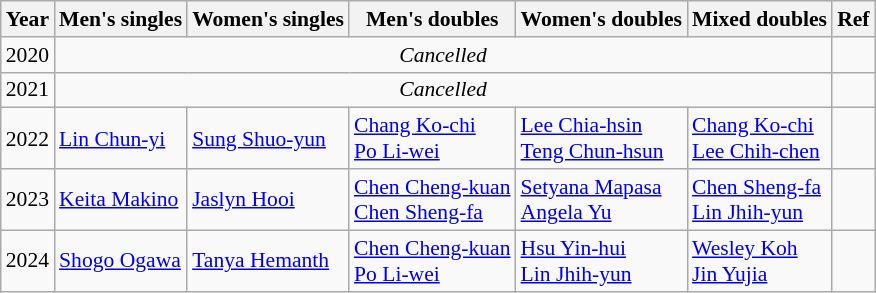<table class=wikitable style="font-size:90%">
<tr>
<th>Year</th>
<th>Men's singles</th>
<th>Women's singles</th>
<th>Men's doubles</th>
<th>Women's doubles</th>
<th>Mixed doubles</th>
<th>Ref</th>
</tr>
<tr>
<td>2020</td>
<td colspan="5" align="center"><em>Cancelled</em></td>
<td></td>
</tr>
<tr>
<td>2021</td>
<td colspan="5" align="center"><em>Cancelled</em></td>
<td></td>
</tr>
<tr>
<td>2022</td>
<td> <a href='#'>Lin Chun-yi</a></td>
<td> <a href='#'>Sung Shuo-yun</a></td>
<td> <a href='#'>Chang Ko-chi</a><br> <a href='#'>Po Li-wei</a></td>
<td> <a href='#'>Lee Chia-hsin</a><br> <a href='#'>Teng Chun-hsun</a></td>
<td> <a href='#'>Chang Ko-chi</a><br> <a href='#'>Lee Chih-chen</a></td>
<td></td>
</tr>
<tr>
<td>2023</td>
<td> <a href='#'>Keita Makino</a></td>
<td> <a href='#'>Jaslyn Hooi</a></td>
<td> <a href='#'>Chen Cheng-kuan</a><br> <a href='#'>Chen Sheng-fa</a></td>
<td> <a href='#'>Setyana Mapasa</a><br> <a href='#'>Angela Yu</a></td>
<td> <a href='#'>Chen Sheng-fa</a><br> <a href='#'>Lin Jhih-yun</a></td>
<td></td>
</tr>
<tr>
<td>2024</td>
<td> <a href='#'>Shogo Ogawa</a></td>
<td> <a href='#'>Tanya Hemanth</a></td>
<td> <a href='#'>Chen Cheng-kuan</a><br> <a href='#'>Po Li-wei</a></td>
<td> <a href='#'>Hsu Yin-hui</a><br> <a href='#'>Lin Jhih-yun</a></td>
<td> <a href='#'>Wesley Koh</a><br> <a href='#'>Jin Yujia</a></td>
<td></td>
</tr>
</table>
